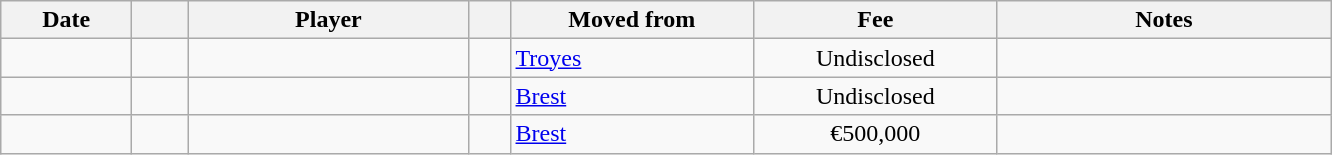<table class="wikitable sortable">
<tr>
<th style="width:80px;">Date</th>
<th style="width:30px;"></th>
<th style="width:180px;">Player</th>
<th style="width:20px;"></th>
<th style="width:155px;">Moved from</th>
<th style="width:155px;" class="unsortable">Fee</th>
<th style="width:215px;" class="unsortable">Notes</th>
</tr>
<tr>
<td></td>
<td align=center></td>
<td> </td>
<td></td>
<td> <a href='#'>Troyes</a></td>
<td align=center>Undisclosed</td>
<td align=center></td>
</tr>
<tr>
<td></td>
<td align=center></td>
<td> </td>
<td></td>
<td> <a href='#'>Brest</a></td>
<td align=center>Undisclosed</td>
<td align=center></td>
</tr>
<tr>
<td></td>
<td align=center></td>
<td> </td>
<td></td>
<td> <a href='#'>Brest</a></td>
<td align=center>€500,000</td>
<td align=center></td>
</tr>
</table>
